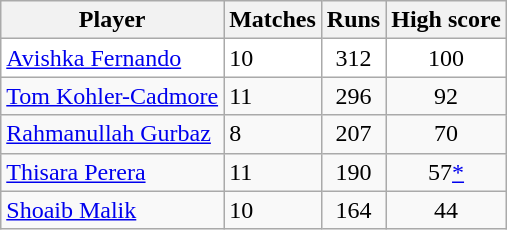<table class="wikitable"  style="text-align: center;">
<tr>
<th>Player</th>
<th>Matches</th>
<th>Runs</th>
<th>High score</th>
</tr>
<tr style="background-color:white">
<td style="text-align:left"><a href='#'>Avishka Fernando</a></td>
<td style="text-align:left">10</td>
<td>312</td>
<td>100</td>
</tr>
<tr>
<td style="text-align:left"><a href='#'>Tom Kohler-Cadmore</a></td>
<td style="text-align:left">11</td>
<td>296</td>
<td>92</td>
</tr>
<tr>
<td style="text-align:left"><a href='#'>Rahmanullah Gurbaz</a></td>
<td style="text-align:left">8</td>
<td>207</td>
<td>70</td>
</tr>
<tr>
<td style="text-align:left"><a href='#'>Thisara Perera</a></td>
<td style="text-align:left">11</td>
<td>190</td>
<td>57<a href='#'>*</a></td>
</tr>
<tr>
<td style="text-align:left"><a href='#'>Shoaib Malik</a></td>
<td style="text-align:left">10</td>
<td>164</td>
<td>44</td>
</tr>
</table>
